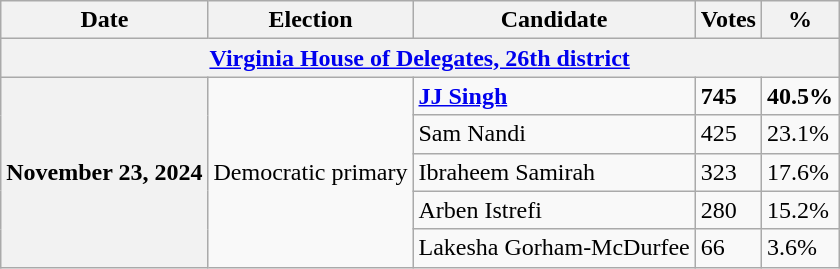<table class="wikitable">
<tr>
<th>Date</th>
<th>Election</th>
<th>Candidate</th>
<th>Votes</th>
<th>%</th>
</tr>
<tr>
<th colspan="5"><a href='#'>Virginia House of Delegates, 26th district</a></th>
</tr>
<tr>
<th rowspan="5">November 23, 2024</th>
<td rowspan="6" align="center" >Democratic primary</td>
<td><strong><a href='#'>JJ Singh</a></strong></td>
<td><strong>745</strong></td>
<td><strong>40.5%</strong></td>
</tr>
<tr>
<td>Sam Nandi</td>
<td>425</td>
<td>23.1%</td>
</tr>
<tr>
<td>Ibraheem Samirah</td>
<td>323</td>
<td>17.6%</td>
</tr>
<tr>
<td>Arben Istrefi</td>
<td>280</td>
<td>15.2%</td>
</tr>
<tr>
<td>Lakesha Gorham-McDurfee</td>
<td>66</td>
<td>3.6%</td>
</tr>
</table>
